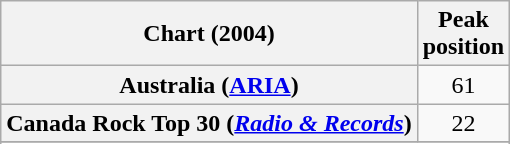<table class="wikitable sortable plainrowheaders" style="text-align:center">
<tr>
<th>Chart (2004)</th>
<th>Peak<br>position</th>
</tr>
<tr>
<th scope="row">Australia (<a href='#'>ARIA</a>)</th>
<td>61</td>
</tr>
<tr>
<th scope="row">Canada Rock Top 30 (<em><a href='#'>Radio & Records</a></em>)</th>
<td>22</td>
</tr>
<tr>
</tr>
<tr>
</tr>
<tr>
</tr>
</table>
